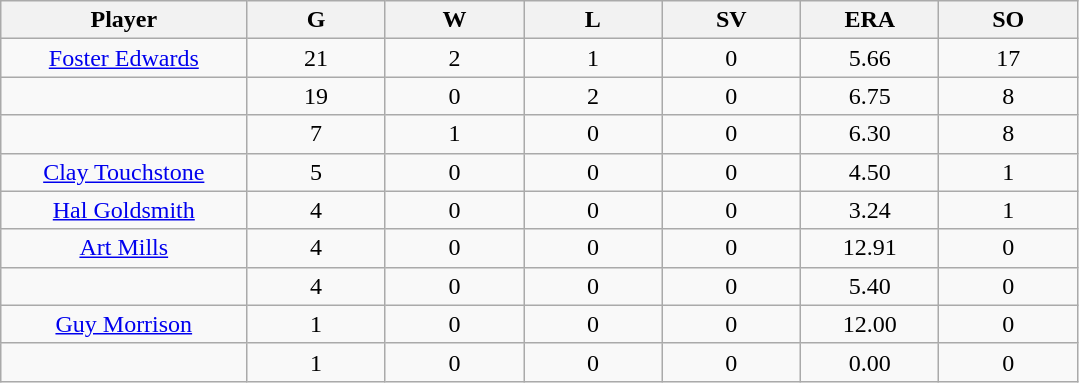<table class="wikitable sortable">
<tr>
<th bgcolor="#DDDDFF" width="16%">Player</th>
<th bgcolor="#DDDDFF" width="9%">G</th>
<th bgcolor="#DDDDFF" width="9%">W</th>
<th bgcolor="#DDDDFF" width="9%">L</th>
<th bgcolor="#DDDDFF" width="9%">SV</th>
<th bgcolor="#DDDDFF" width="9%">ERA</th>
<th bgcolor="#DDDDFF" width="9%">SO</th>
</tr>
<tr align="center">
<td><a href='#'>Foster Edwards</a></td>
<td>21</td>
<td>2</td>
<td>1</td>
<td>0</td>
<td>5.66</td>
<td>17</td>
</tr>
<tr align="center">
<td></td>
<td>19</td>
<td>0</td>
<td>2</td>
<td>0</td>
<td>6.75</td>
<td>8</td>
</tr>
<tr align="center">
<td></td>
<td>7</td>
<td>1</td>
<td>0</td>
<td>0</td>
<td>6.30</td>
<td>8</td>
</tr>
<tr align="center">
<td><a href='#'>Clay Touchstone</a></td>
<td>5</td>
<td>0</td>
<td>0</td>
<td>0</td>
<td>4.50</td>
<td>1</td>
</tr>
<tr align="center">
<td><a href='#'>Hal Goldsmith</a></td>
<td>4</td>
<td>0</td>
<td>0</td>
<td>0</td>
<td>3.24</td>
<td>1</td>
</tr>
<tr align="center">
<td><a href='#'>Art Mills</a></td>
<td>4</td>
<td>0</td>
<td>0</td>
<td>0</td>
<td>12.91</td>
<td>0</td>
</tr>
<tr align="center">
<td></td>
<td>4</td>
<td>0</td>
<td>0</td>
<td>0</td>
<td>5.40</td>
<td>0</td>
</tr>
<tr align="center">
<td><a href='#'>Guy Morrison</a></td>
<td>1</td>
<td>0</td>
<td>0</td>
<td>0</td>
<td>12.00</td>
<td>0</td>
</tr>
<tr align="center">
<td></td>
<td>1</td>
<td>0</td>
<td>0</td>
<td>0</td>
<td>0.00</td>
<td>0</td>
</tr>
</table>
